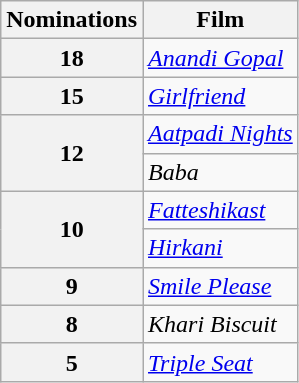<table class="wikitable" style="display:inline-table;">
<tr>
<th>Nominations</th>
<th>Film</th>
</tr>
<tr>
<th>18</th>
<td><em><a href='#'>Anandi Gopal</a></em></td>
</tr>
<tr>
<th>15</th>
<td><em><a href='#'>Girlfriend</a></em></td>
</tr>
<tr>
<th rowspan="2">12</th>
<td><em><a href='#'>Aatpadi Nights</a></em></td>
</tr>
<tr>
<td><em>Baba</em></td>
</tr>
<tr>
<th rowspan="2">10</th>
<td><em><a href='#'>Fatteshikast</a></em></td>
</tr>
<tr>
<td><em><a href='#'>Hirkani</a></em></td>
</tr>
<tr>
<th>9</th>
<td><em><a href='#'>Smile Please</a></em></td>
</tr>
<tr>
<th>8</th>
<td><em>Khari Biscuit</em></td>
</tr>
<tr>
<th>5</th>
<td><em><a href='#'>Triple Seat</a></em></td>
</tr>
</table>
